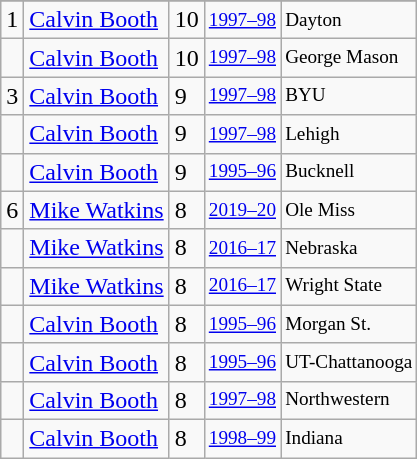<table class="wikitable">
<tr>
</tr>
<tr>
<td>1</td>
<td><a href='#'>Calvin Booth</a></td>
<td>10</td>
<td style="font-size:80%;"><a href='#'>1997–98</a></td>
<td style="font-size:80%;">Dayton</td>
</tr>
<tr>
<td></td>
<td><a href='#'>Calvin Booth</a></td>
<td>10</td>
<td style="font-size:80%;"><a href='#'>1997–98</a></td>
<td style="font-size:80%;">George Mason</td>
</tr>
<tr>
<td>3</td>
<td><a href='#'>Calvin Booth</a></td>
<td>9</td>
<td style="font-size:80%;"><a href='#'>1997–98</a></td>
<td style="font-size:80%;">BYU</td>
</tr>
<tr>
<td></td>
<td><a href='#'>Calvin Booth</a></td>
<td>9</td>
<td style="font-size:80%;"><a href='#'>1997–98</a></td>
<td style="font-size:80%;">Lehigh</td>
</tr>
<tr>
<td></td>
<td><a href='#'>Calvin Booth</a></td>
<td>9</td>
<td style="font-size:80%;"><a href='#'>1995–96</a></td>
<td style="font-size:80%;">Bucknell</td>
</tr>
<tr>
<td>6</td>
<td><a href='#'>Mike Watkins</a></td>
<td>8</td>
<td style="font-size:80%;"><a href='#'>2019–20</a></td>
<td style="font-size:80%;">Ole Miss</td>
</tr>
<tr>
<td></td>
<td><a href='#'>Mike Watkins</a></td>
<td>8</td>
<td style="font-size:80%;"><a href='#'>2016–17</a></td>
<td style="font-size:80%;">Nebraska</td>
</tr>
<tr>
<td></td>
<td><a href='#'>Mike Watkins</a></td>
<td>8</td>
<td style="font-size:80%;"><a href='#'>2016–17</a></td>
<td style="font-size:80%;">Wright State</td>
</tr>
<tr>
<td></td>
<td><a href='#'>Calvin Booth</a></td>
<td>8</td>
<td style="font-size:80%;"><a href='#'>1995–96</a></td>
<td style="font-size:80%;">Morgan St.</td>
</tr>
<tr>
<td></td>
<td><a href='#'>Calvin Booth</a></td>
<td>8</td>
<td style="font-size:80%;"><a href='#'>1995–96</a></td>
<td style="font-size:80%;">UT-Chattanooga</td>
</tr>
<tr>
<td></td>
<td><a href='#'>Calvin Booth</a></td>
<td>8</td>
<td style="font-size:80%;"><a href='#'>1997–98</a></td>
<td style="font-size:80%;">Northwestern</td>
</tr>
<tr>
<td></td>
<td><a href='#'>Calvin Booth</a></td>
<td>8</td>
<td style="font-size:80%;"><a href='#'>1998–99</a></td>
<td style="font-size:80%;">Indiana</td>
</tr>
</table>
